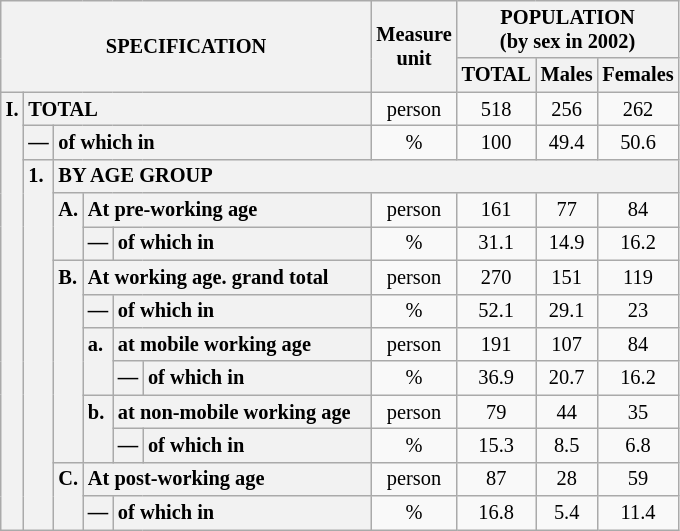<table class="wikitable" style="font-size:85%; text-align:center">
<tr>
<th rowspan="2" colspan="6">SPECIFICATION</th>
<th rowspan="2">Measure<br> unit</th>
<th colspan="3" rowspan="1">POPULATION<br> (by sex in 2002)</th>
</tr>
<tr>
<th>TOTAL</th>
<th>Males</th>
<th>Females</th>
</tr>
<tr>
<th style="text-align:left" valign="top" rowspan="13">I.</th>
<th style="text-align:left" colspan="5">TOTAL</th>
<td>person</td>
<td>518</td>
<td>256</td>
<td>262</td>
</tr>
<tr>
<th style="text-align:left" valign="top">—</th>
<th style="text-align:left" colspan="4">of which in</th>
<td>%</td>
<td>100</td>
<td>49.4</td>
<td>50.6</td>
</tr>
<tr>
<th style="text-align:left" valign="top" rowspan="11">1.</th>
<th style="text-align:left" colspan="19">BY AGE GROUP</th>
</tr>
<tr>
<th style="text-align:left" valign="top" rowspan="2">A.</th>
<th style="text-align:left" colspan="3">At pre-working age</th>
<td>person</td>
<td>161</td>
<td>77</td>
<td>84</td>
</tr>
<tr>
<th style="text-align:left" valign="top">—</th>
<th style="text-align:left" valign="top" colspan="2">of which in</th>
<td>%</td>
<td>31.1</td>
<td>14.9</td>
<td>16.2</td>
</tr>
<tr>
<th style="text-align:left" valign="top" rowspan="6">B.</th>
<th style="text-align:left" colspan="3">At working age. grand total</th>
<td>person</td>
<td>270</td>
<td>151</td>
<td>119</td>
</tr>
<tr>
<th style="text-align:left" valign="top">—</th>
<th style="text-align:left" valign="top" colspan="2">of which in</th>
<td>%</td>
<td>52.1</td>
<td>29.1</td>
<td>23</td>
</tr>
<tr>
<th style="text-align:left" valign="top" rowspan="2">a.</th>
<th style="text-align:left" colspan="2">at mobile working age</th>
<td>person</td>
<td>191</td>
<td>107</td>
<td>84</td>
</tr>
<tr>
<th style="text-align:left" valign="top">—</th>
<th style="text-align:left" valign="top" colspan="1">of which in                        </th>
<td>%</td>
<td>36.9</td>
<td>20.7</td>
<td>16.2</td>
</tr>
<tr>
<th style="text-align:left" valign="top" rowspan="2">b.</th>
<th style="text-align:left" colspan="2">at non-mobile working age</th>
<td>person</td>
<td>79</td>
<td>44</td>
<td>35</td>
</tr>
<tr>
<th style="text-align:left" valign="top">—</th>
<th style="text-align:left" valign="top" colspan="1">of which in                        </th>
<td>%</td>
<td>15.3</td>
<td>8.5</td>
<td>6.8</td>
</tr>
<tr>
<th style="text-align:left" valign="top" rowspan="2">C.</th>
<th style="text-align:left" colspan="3">At post-working age</th>
<td>person</td>
<td>87</td>
<td>28</td>
<td>59</td>
</tr>
<tr>
<th style="text-align:left" valign="top">—</th>
<th style="text-align:left" valign="top" colspan="2">of which in</th>
<td>%</td>
<td>16.8</td>
<td>5.4</td>
<td>11.4</td>
</tr>
</table>
